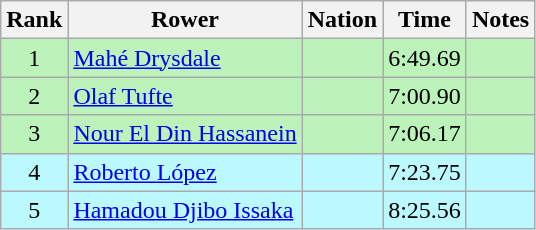<table class="wikitable sortable" style="text-align:center">
<tr>
<th>Rank</th>
<th>Rower</th>
<th>Nation</th>
<th>Time</th>
<th>Notes</th>
</tr>
<tr bgcolor=bbf3bb>
<td>1</td>
<td align=left><a href='#'>Mahé Drysdale</a></td>
<td align=left></td>
<td>6:49.69</td>
<td></td>
</tr>
<tr bgcolor=bbf3bb>
<td>2</td>
<td align=left><a href='#'>Olaf Tufte</a></td>
<td align=left></td>
<td>7:00.90</td>
<td></td>
</tr>
<tr bgcolor=bbf3bb>
<td>3</td>
<td align=left><a href='#'>Nour El Din Hassanein</a></td>
<td align=left></td>
<td>7:06.17</td>
<td></td>
</tr>
<tr bgcolor=bbf9ff>
<td>4</td>
<td align=left><a href='#'>Roberto López</a></td>
<td align=left></td>
<td>7:23.75</td>
<td></td>
</tr>
<tr bgcolor=bbf9ff>
<td>5</td>
<td align=left><a href='#'>Hamadou Djibo Issaka</a></td>
<td align=left></td>
<td>8:25.56</td>
<td></td>
</tr>
</table>
